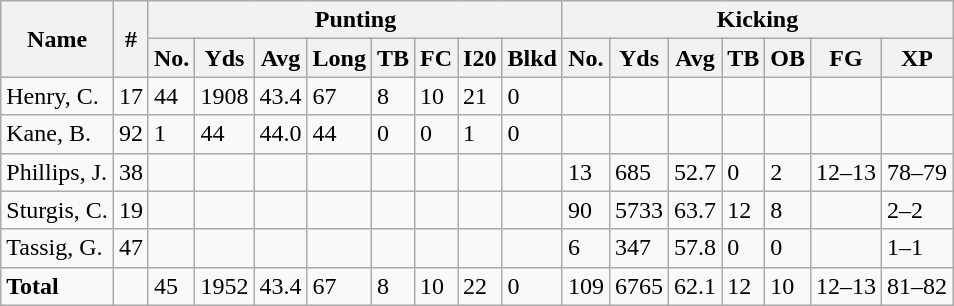<table class="wikitable" style="white-space:nowrap">
<tr>
<th rowspan="2">Name</th>
<th rowspan="2">#</th>
<th colspan="8">Punting</th>
<th colspan="8">Kicking</th>
</tr>
<tr>
<th>No.</th>
<th>Yds</th>
<th>Avg</th>
<th>Long</th>
<th>TB</th>
<th>FC</th>
<th>I20</th>
<th>Blkd</th>
<th>No.</th>
<th>Yds</th>
<th>Avg</th>
<th>TB</th>
<th>OB</th>
<th>FG</th>
<th>XP</th>
</tr>
<tr>
<td>Henry, C.</td>
<td>17</td>
<td>44</td>
<td>1908</td>
<td>43.4</td>
<td>67</td>
<td>8</td>
<td>10</td>
<td>21</td>
<td>0</td>
<td></td>
<td></td>
<td></td>
<td></td>
<td></td>
<td></td>
<td></td>
</tr>
<tr>
<td>Kane, B.</td>
<td>92</td>
<td>1</td>
<td>44</td>
<td>44.0</td>
<td>44</td>
<td>0</td>
<td>0</td>
<td>1</td>
<td>0</td>
<td></td>
<td></td>
<td></td>
<td></td>
<td></td>
<td></td>
<td></td>
</tr>
<tr>
<td>Phillips, J.</td>
<td>38</td>
<td></td>
<td></td>
<td></td>
<td></td>
<td></td>
<td></td>
<td></td>
<td></td>
<td>13</td>
<td>685</td>
<td>52.7</td>
<td>0</td>
<td>2</td>
<td>12–13</td>
<td>78–79</td>
</tr>
<tr>
<td>Sturgis, C.</td>
<td>19</td>
<td></td>
<td></td>
<td></td>
<td></td>
<td></td>
<td></td>
<td></td>
<td></td>
<td>90</td>
<td>5733</td>
<td>63.7</td>
<td>12</td>
<td>8</td>
<td></td>
<td>2–2</td>
</tr>
<tr>
<td>Tassig, G.</td>
<td>47</td>
<td></td>
<td></td>
<td></td>
<td></td>
<td></td>
<td></td>
<td></td>
<td></td>
<td>6</td>
<td>347</td>
<td>57.8</td>
<td>0</td>
<td>0</td>
<td></td>
<td>1–1</td>
</tr>
<tr>
<td><strong>Total</strong></td>
<td></td>
<td>45</td>
<td>1952</td>
<td>43.4</td>
<td>67</td>
<td>8</td>
<td>10</td>
<td>22</td>
<td>0</td>
<td>109</td>
<td>6765</td>
<td>62.1</td>
<td>12</td>
<td>10</td>
<td>12–13</td>
<td>81–82</td>
</tr>
</table>
